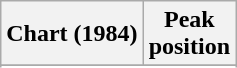<table class="wikitable">
<tr>
<th>Chart (1984)</th>
<th>Peak<br>position</th>
</tr>
<tr>
</tr>
<tr>
</tr>
</table>
